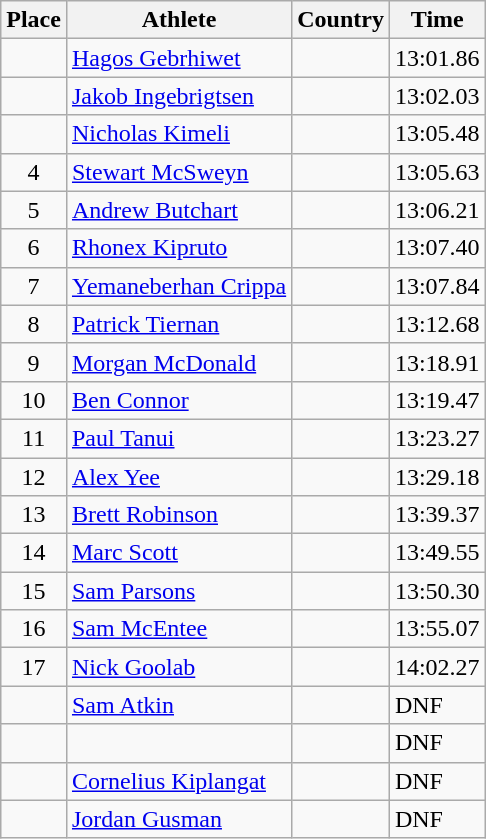<table class="wikitable">
<tr>
<th>Place</th>
<th>Athlete</th>
<th>Country</th>
<th>Time</th>
</tr>
<tr>
<td align=center></td>
<td><a href='#'>Hagos Gebrhiwet</a></td>
<td></td>
<td>13:01.86</td>
</tr>
<tr>
<td align=center></td>
<td><a href='#'>Jakob Ingebrigtsen</a></td>
<td></td>
<td>13:02.03</td>
</tr>
<tr>
<td align=center></td>
<td><a href='#'>Nicholas Kimeli</a></td>
<td></td>
<td>13:05.48</td>
</tr>
<tr>
<td align=center>4</td>
<td><a href='#'>Stewart McSweyn</a></td>
<td></td>
<td>13:05.63</td>
</tr>
<tr>
<td align=center>5</td>
<td><a href='#'>Andrew Butchart</a></td>
<td></td>
<td>13:06.21</td>
</tr>
<tr>
<td align=center>6</td>
<td><a href='#'>Rhonex Kipruto</a></td>
<td></td>
<td>13:07.40</td>
</tr>
<tr>
<td align=center>7</td>
<td><a href='#'>Yemaneberhan Crippa</a></td>
<td></td>
<td>13:07.84</td>
</tr>
<tr>
<td align=center>8</td>
<td><a href='#'>Patrick Tiernan</a></td>
<td></td>
<td>13:12.68</td>
</tr>
<tr>
<td align=center>9</td>
<td><a href='#'>Morgan McDonald</a></td>
<td></td>
<td>13:18.91</td>
</tr>
<tr>
<td align=center>10</td>
<td><a href='#'>Ben Connor</a></td>
<td></td>
<td>13:19.47</td>
</tr>
<tr>
<td align=center>11</td>
<td><a href='#'>Paul Tanui</a></td>
<td></td>
<td>13:23.27</td>
</tr>
<tr>
<td align=center>12</td>
<td><a href='#'>Alex Yee</a></td>
<td></td>
<td>13:29.18</td>
</tr>
<tr>
<td align=center>13</td>
<td><a href='#'>Brett Robinson</a></td>
<td></td>
<td>13:39.37</td>
</tr>
<tr>
<td align=center>14</td>
<td><a href='#'>Marc Scott</a></td>
<td></td>
<td>13:49.55</td>
</tr>
<tr>
<td align=center>15</td>
<td><a href='#'>Sam Parsons</a></td>
<td></td>
<td>13:50.30</td>
</tr>
<tr>
<td align=center>16</td>
<td><a href='#'>Sam McEntee</a></td>
<td></td>
<td>13:55.07</td>
</tr>
<tr>
<td align=center>17</td>
<td><a href='#'>Nick Goolab</a></td>
<td></td>
<td>14:02.27</td>
</tr>
<tr>
<td align=center></td>
<td><a href='#'>Sam Atkin</a></td>
<td></td>
<td>DNF</td>
</tr>
<tr>
<td align=center></td>
<td></td>
<td></td>
<td>DNF</td>
</tr>
<tr>
<td align=center></td>
<td><a href='#'>Cornelius Kiplangat</a></td>
<td></td>
<td>DNF</td>
</tr>
<tr>
<td align=center></td>
<td><a href='#'>Jordan Gusman</a></td>
<td></td>
<td>DNF</td>
</tr>
</table>
